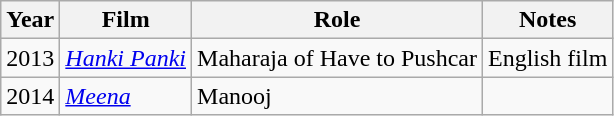<table class="wikitable sortable">
<tr>
<th>Year</th>
<th>Film</th>
<th>Role</th>
<th>Notes</th>
</tr>
<tr>
<td>2013</td>
<td><em><a href='#'>Hanki Panki</a></em></td>
<td>Maharaja of Have to Pushcar</td>
<td>English film</td>
</tr>
<tr>
<td>2014</td>
<td><em><a href='#'>Meena</a></em></td>
<td>Manooj</td>
<td></td>
</tr>
</table>
